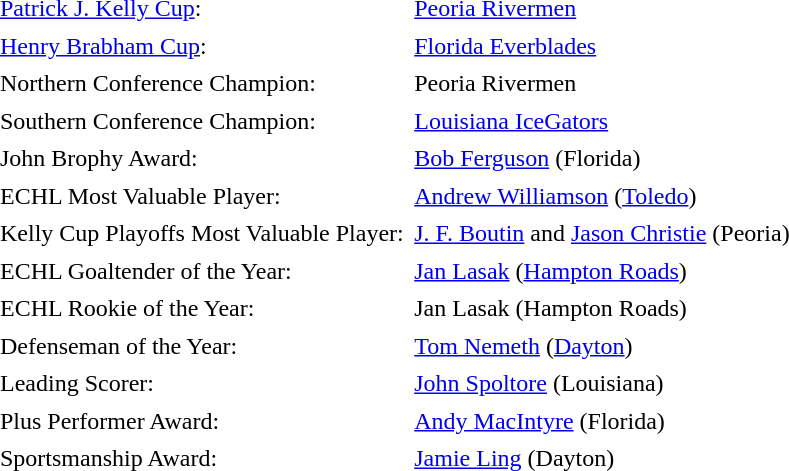<table cellpadding="3" cellspacing="1">
<tr>
<td><a href='#'>Patrick J. Kelly Cup</a>:</td>
<td><a href='#'>Peoria Rivermen</a></td>
</tr>
<tr>
<td><a href='#'>Henry Brabham Cup</a>:</td>
<td><a href='#'>Florida Everblades</a></td>
</tr>
<tr>
<td>Northern Conference Champion:</td>
<td>Peoria Rivermen</td>
</tr>
<tr>
<td>Southern Conference Champion:</td>
<td><a href='#'>Louisiana IceGators</a></td>
</tr>
<tr>
<td>John Brophy Award:</td>
<td><a href='#'>Bob Ferguson</a> (Florida)</td>
</tr>
<tr>
<td>ECHL Most Valuable Player:</td>
<td><a href='#'>Andrew Williamson</a> (<a href='#'>Toledo</a>)</td>
</tr>
<tr>
<td>Kelly Cup Playoffs Most Valuable Player:</td>
<td><a href='#'>J. F. Boutin</a> and <a href='#'>Jason Christie</a> (Peoria)</td>
</tr>
<tr>
<td>ECHL Goaltender of the Year:</td>
<td><a href='#'>Jan Lasak</a> (<a href='#'>Hampton Roads</a>)</td>
</tr>
<tr>
<td>ECHL Rookie of the Year:</td>
<td>Jan Lasak (Hampton Roads)</td>
</tr>
<tr>
<td>Defenseman of the Year:</td>
<td><a href='#'>Tom Nemeth</a> (<a href='#'>Dayton</a>)</td>
</tr>
<tr>
<td>Leading Scorer:</td>
<td><a href='#'>John Spoltore</a> (Louisiana)</td>
</tr>
<tr>
<td>Plus Performer Award:</td>
<td><a href='#'>Andy MacIntyre</a> (Florida)</td>
</tr>
<tr>
<td>Sportsmanship Award:</td>
<td><a href='#'>Jamie Ling</a> (Dayton)</td>
</tr>
<tr>
</tr>
</table>
